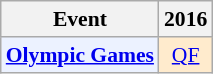<table class="wikitable" style="font-size: 90%; text-align:center">
<tr>
<th>Event</th>
<th>2016</th>
</tr>
<tr>
<td bgcolor="#ECF2FF"; align="left"><strong><a href='#'>Olympic Games</a></strong></td>
<td bgcolor=FFEBCD><a href='#'>QF</a></td>
</tr>
</table>
